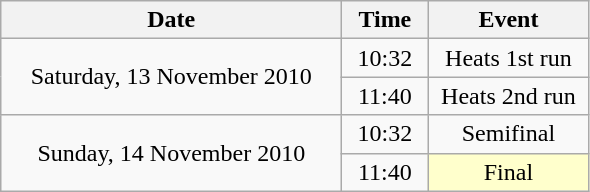<table class = "wikitable" style="text-align:center;">
<tr>
<th width=220>Date</th>
<th width=50>Time</th>
<th width=100>Event</th>
</tr>
<tr>
<td rowspan=2>Saturday, 13 November 2010</td>
<td>10:32</td>
<td>Heats 1st run</td>
</tr>
<tr>
<td>11:40</td>
<td>Heats 2nd run</td>
</tr>
<tr>
<td rowspan=2>Sunday, 14 November 2010</td>
<td>10:32</td>
<td>Semifinal</td>
</tr>
<tr>
<td>11:40</td>
<td bgcolor=ffffcc>Final</td>
</tr>
</table>
